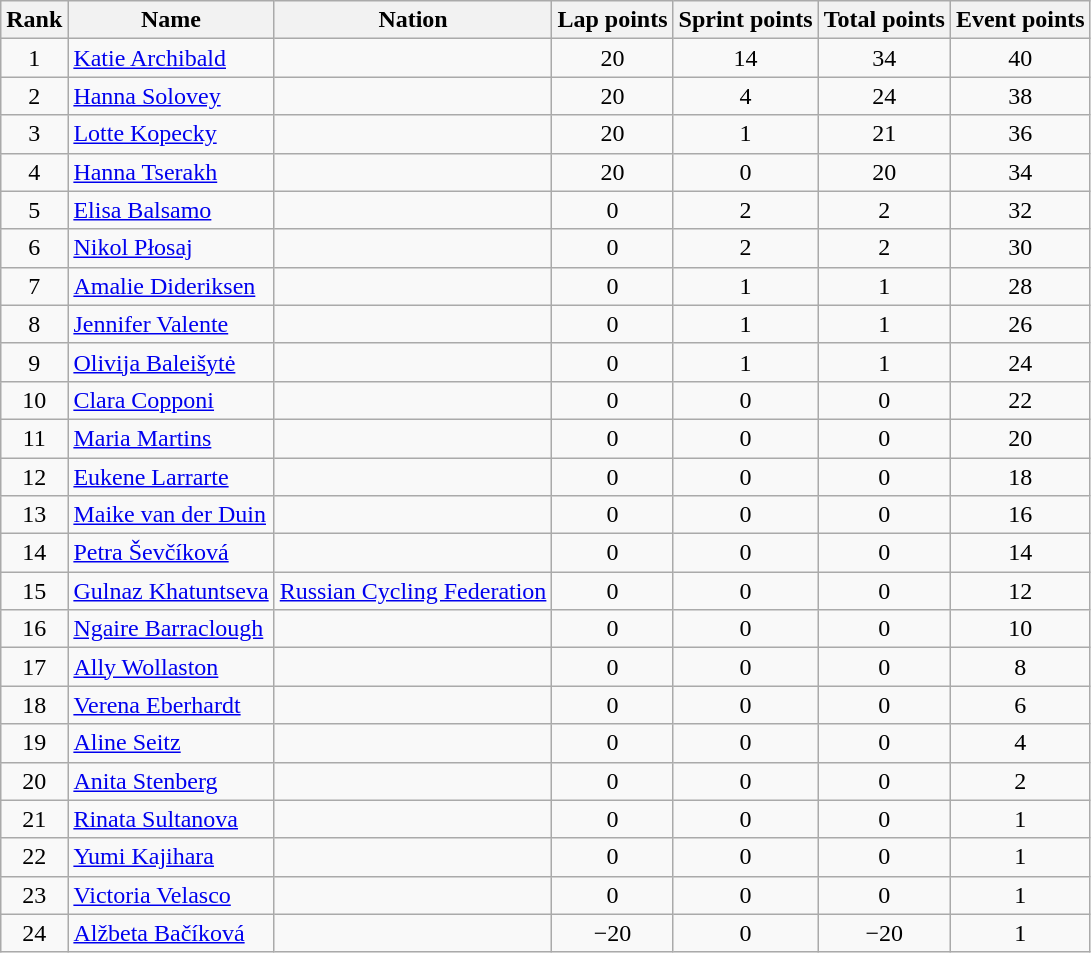<table class="wikitable sortable" style="text-align:center">
<tr>
<th>Rank</th>
<th>Name</th>
<th>Nation</th>
<th>Lap points</th>
<th>Sprint points</th>
<th>Total points</th>
<th>Event points</th>
</tr>
<tr>
<td>1</td>
<td align=left><a href='#'>Katie Archibald</a></td>
<td align=left></td>
<td>20</td>
<td>14</td>
<td>34</td>
<td>40</td>
</tr>
<tr>
<td>2</td>
<td align=left><a href='#'>Hanna Solovey</a></td>
<td align=left></td>
<td>20</td>
<td>4</td>
<td>24</td>
<td>38</td>
</tr>
<tr>
<td>3</td>
<td align=left><a href='#'>Lotte Kopecky</a></td>
<td align=left></td>
<td>20</td>
<td>1</td>
<td>21</td>
<td>36</td>
</tr>
<tr>
<td>4</td>
<td align=left><a href='#'>Hanna Tserakh</a></td>
<td align=left></td>
<td>20</td>
<td>0</td>
<td>20</td>
<td>34</td>
</tr>
<tr>
<td>5</td>
<td align=left><a href='#'>Elisa Balsamo</a></td>
<td align=left></td>
<td>0</td>
<td>2</td>
<td>2</td>
<td>32</td>
</tr>
<tr>
<td>6</td>
<td align=left><a href='#'>Nikol Płosaj</a></td>
<td align=left></td>
<td>0</td>
<td>2</td>
<td>2</td>
<td>30</td>
</tr>
<tr>
<td>7</td>
<td align=left><a href='#'>Amalie Dideriksen</a></td>
<td align=left></td>
<td>0</td>
<td>1</td>
<td>1</td>
<td>28</td>
</tr>
<tr>
<td>8</td>
<td align=left><a href='#'>Jennifer Valente</a></td>
<td align=left></td>
<td>0</td>
<td>1</td>
<td>1</td>
<td>26</td>
</tr>
<tr>
<td>9</td>
<td align=left><a href='#'>Olivija Baleišytė</a></td>
<td align=left></td>
<td>0</td>
<td>1</td>
<td>1</td>
<td>24</td>
</tr>
<tr>
<td>10</td>
<td align=left><a href='#'>Clara Copponi</a></td>
<td align=left></td>
<td>0</td>
<td>0</td>
<td>0</td>
<td>22</td>
</tr>
<tr>
<td>11</td>
<td align=left><a href='#'>Maria Martins</a></td>
<td align=left></td>
<td>0</td>
<td>0</td>
<td>0</td>
<td>20</td>
</tr>
<tr>
<td>12</td>
<td align=left><a href='#'>Eukene Larrarte</a></td>
<td align=left></td>
<td>0</td>
<td>0</td>
<td>0</td>
<td>18</td>
</tr>
<tr>
<td>13</td>
<td align=left><a href='#'>Maike van der Duin</a></td>
<td align=left></td>
<td>0</td>
<td>0</td>
<td>0</td>
<td>16</td>
</tr>
<tr>
<td>14</td>
<td align=left><a href='#'>Petra Ševčíková</a></td>
<td align=left></td>
<td>0</td>
<td>0</td>
<td>0</td>
<td>14</td>
</tr>
<tr>
<td>15</td>
<td align=left><a href='#'>Gulnaz Khatuntseva</a></td>
<td align=left><a href='#'>Russian Cycling Federation</a></td>
<td>0</td>
<td>0</td>
<td>0</td>
<td>12</td>
</tr>
<tr>
<td>16</td>
<td align=left><a href='#'>Ngaire Barraclough</a></td>
<td align=left></td>
<td>0</td>
<td>0</td>
<td>0</td>
<td>10</td>
</tr>
<tr>
<td>17</td>
<td align=left><a href='#'>Ally Wollaston</a></td>
<td align=left></td>
<td>0</td>
<td>0</td>
<td>0</td>
<td>8</td>
</tr>
<tr>
<td>18</td>
<td align=left><a href='#'>Verena Eberhardt</a></td>
<td align=left></td>
<td>0</td>
<td>0</td>
<td>0</td>
<td>6</td>
</tr>
<tr>
<td>19</td>
<td align=left><a href='#'>Aline Seitz</a></td>
<td align=left></td>
<td>0</td>
<td>0</td>
<td>0</td>
<td>4</td>
</tr>
<tr>
<td>20</td>
<td align=left><a href='#'>Anita Stenberg</a></td>
<td align=left></td>
<td>0</td>
<td>0</td>
<td>0</td>
<td>2</td>
</tr>
<tr>
<td>21</td>
<td align=left><a href='#'>Rinata Sultanova</a></td>
<td align=left></td>
<td>0</td>
<td>0</td>
<td>0</td>
<td>1</td>
</tr>
<tr>
<td>22</td>
<td align=left><a href='#'>Yumi Kajihara</a></td>
<td align=left></td>
<td>0</td>
<td>0</td>
<td>0</td>
<td>1</td>
</tr>
<tr>
<td>23</td>
<td align=left><a href='#'>Victoria Velasco</a></td>
<td align=left></td>
<td>0</td>
<td>0</td>
<td>0</td>
<td>1</td>
</tr>
<tr>
<td>24</td>
<td align=left><a href='#'>Alžbeta Bačíková</a></td>
<td align=left></td>
<td>−20</td>
<td>0</td>
<td>−20</td>
<td>1</td>
</tr>
</table>
